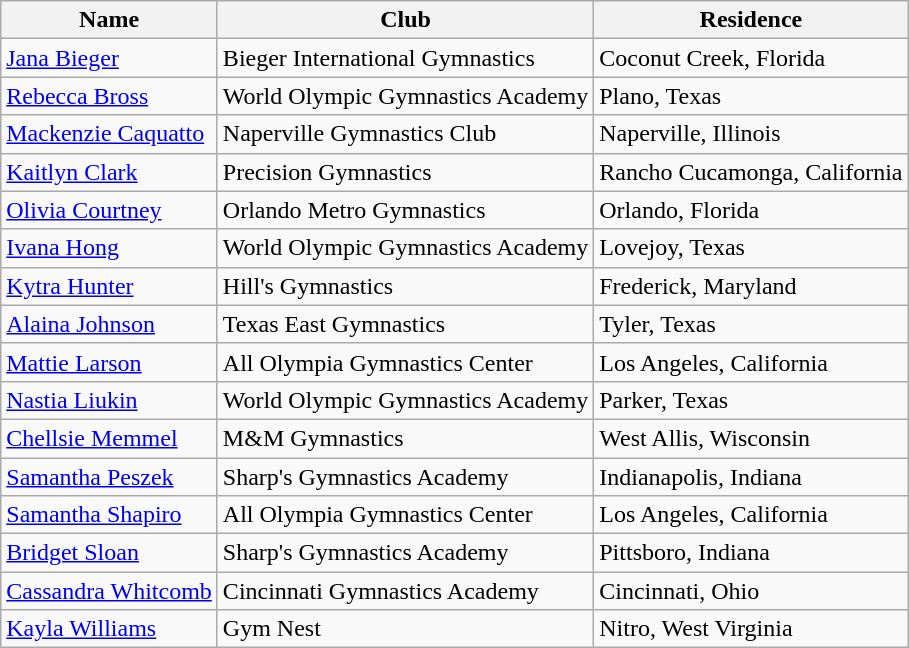<table class="wikitable">
<tr>
<th>Name</th>
<th>Club</th>
<th>Residence</th>
</tr>
<tr>
<td><a href='#'>Jana Bieger</a></td>
<td>Bieger International Gymnastics</td>
<td>Coconut Creek, Florida</td>
</tr>
<tr>
<td><a href='#'>Rebecca Bross</a></td>
<td>World Olympic Gymnastics Academy</td>
<td>Plano, Texas</td>
</tr>
<tr>
<td><a href='#'>Mackenzie Caquatto</a></td>
<td>Naperville Gymnastics Club</td>
<td>Naperville, Illinois</td>
</tr>
<tr>
<td><a href='#'>Kaitlyn Clark</a></td>
<td>Precision Gymnastics</td>
<td>Rancho Cucamonga, California</td>
</tr>
<tr>
<td><a href='#'>Olivia Courtney</a></td>
<td>Orlando Metro Gymnastics</td>
<td>Orlando, Florida</td>
</tr>
<tr>
<td><a href='#'>Ivana Hong</a></td>
<td>World Olympic Gymnastics Academy</td>
<td>Lovejoy, Texas</td>
</tr>
<tr>
<td><a href='#'>Kytra Hunter</a></td>
<td>Hill's Gymnastics</td>
<td>Frederick, Maryland</td>
</tr>
<tr>
<td><a href='#'>Alaina Johnson</a></td>
<td>Texas East Gymnastics</td>
<td>Tyler, Texas</td>
</tr>
<tr>
<td><a href='#'>Mattie Larson</a></td>
<td>All Olympia Gymnastics Center</td>
<td>Los Angeles, California</td>
</tr>
<tr>
<td><a href='#'>Nastia Liukin</a></td>
<td>World Olympic Gymnastics Academy</td>
<td>Parker, Texas</td>
</tr>
<tr>
<td><a href='#'>Chellsie Memmel</a></td>
<td>M&M Gymnastics</td>
<td>West Allis, Wisconsin</td>
</tr>
<tr>
<td><a href='#'>Samantha Peszek</a></td>
<td>Sharp's Gymnastics Academy</td>
<td>Indianapolis, Indiana</td>
</tr>
<tr>
<td><a href='#'>Samantha Shapiro</a></td>
<td>All Olympia Gymnastics Center</td>
<td>Los Angeles, California</td>
</tr>
<tr>
<td><a href='#'>Bridget Sloan</a></td>
<td>Sharp's Gymnastics Academy</td>
<td>Pittsboro, Indiana</td>
</tr>
<tr>
<td><a href='#'>Cassandra Whitcomb</a></td>
<td>Cincinnati Gymnastics Academy</td>
<td>Cincinnati, Ohio</td>
</tr>
<tr>
<td><a href='#'>Kayla Williams</a></td>
<td>Gym Nest</td>
<td>Nitro, West Virginia</td>
</tr>
</table>
